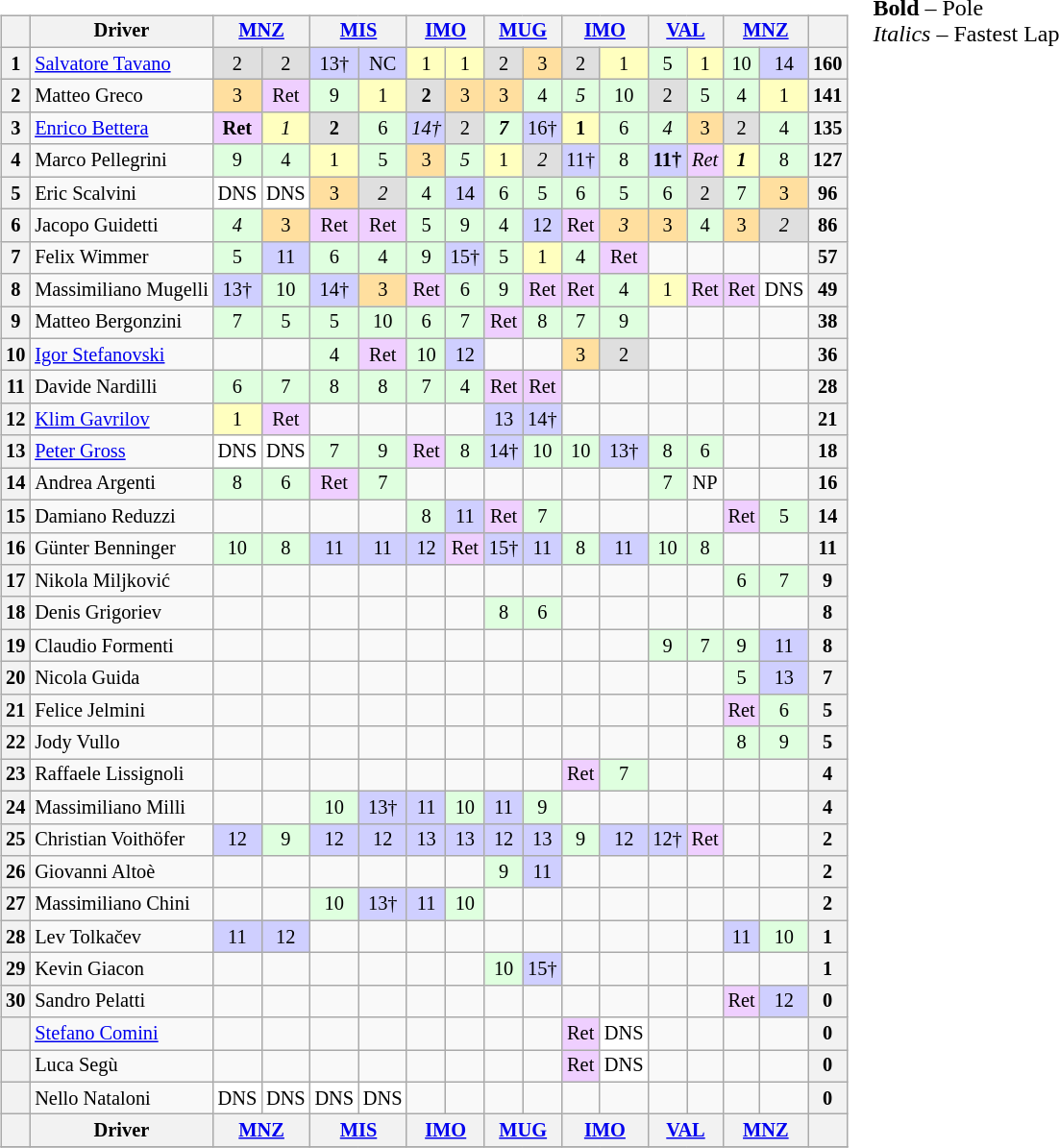<table>
<tr>
<td valign=top><br><table class="wikitable" style="font-size: 85%; text-align: center;">
<tr valign=top>
<th valign=middle></th>
<th valign=middle>Driver</th>
<th colspan=2><a href='#'>MNZ</a><br></th>
<th colspan=2><a href='#'>MIS</a><br></th>
<th colspan=2><a href='#'>IMO</a><br></th>
<th colspan=2><a href='#'>MUG</a><br></th>
<th colspan=2><a href='#'>IMO</a><br></th>
<th colspan=2><a href='#'>VAL</a><br></th>
<th colspan=2><a href='#'>MNZ</a><br></th>
<th valign=middle>  </th>
</tr>
<tr>
<th>1</th>
<td align="left"> <a href='#'>Salvatore Tavano</a></td>
<td style="background:#dfdfdf;">2</td>
<td style="background:#dfdfdf;">2</td>
<td style="background:#cfcfff;">13†</td>
<td style="background:#cfcfff;">NC</td>
<td style="background:#ffffbf;">1</td>
<td style="background:#ffffbf;">1</td>
<td style="background:#dfdfdf;">2</td>
<td style="background:#ffdf9f;">3</td>
<td style="background:#dfdfdf;">2</td>
<td style="background:#ffffbf;">1</td>
<td style="background:#dfffdf;">5</td>
<td style="background:#ffffbf;">1</td>
<td style="background:#dfffdf;">10</td>
<td style="background:#cfcfff;">14</td>
<th>160</th>
</tr>
<tr>
<th>2</th>
<td align="left"> Matteo Greco</td>
<td style="background:#ffdf9f;">3</td>
<td style="background:#efcfff;">Ret</td>
<td style="background:#dfffdf;">9</td>
<td style="background:#ffffbf;">1</td>
<td style="background:#dfdfdf;"><strong>2</strong></td>
<td style="background:#ffdf9f;">3</td>
<td style="background:#ffdf9f;">3</td>
<td style="background:#dfffdf;">4</td>
<td style="background:#dfffdf;"><em>5</em></td>
<td style="background:#dfffdf;">10</td>
<td style="background:#dfdfdf;">2</td>
<td style="background:#dfffdf;">5</td>
<td style="background:#dfffdf;">4</td>
<td style="background:#ffffbf;">1</td>
<th>141</th>
</tr>
<tr>
<th>3</th>
<td align=left> <a href='#'>Enrico Bettera</a></td>
<td style="background:#efcfff;"><strong>Ret</strong></td>
<td style="background:#ffffbf;"><em>1</em></td>
<td style="background:#dfdfdf;"><strong>2</strong></td>
<td style="background:#dfffdf;">6</td>
<td style="background:#cfcfff;"><em>14†</em></td>
<td style="background:#dfdfdf;">2</td>
<td style="background:#dfffdf;"><strong><em>7</em></strong></td>
<td style="background:#cfcfff;">16†</td>
<td style="background:#ffffbf;"><strong>1</strong></td>
<td style="background:#dfffdf;">6</td>
<td style="background:#dfffdf;"><em>4</em></td>
<td style="background:#ffdf9f;">3</td>
<td style="background:#dfdfdf;">2</td>
<td style="background:#dfffdf;">4</td>
<th>135</th>
</tr>
<tr>
<th>4</th>
<td align="left"> Marco Pellegrini</td>
<td style="background:#dfffdf;">9</td>
<td style="background:#dfffdf;">4</td>
<td style="background:#ffffbf;">1</td>
<td style="background:#dfffdf;">5</td>
<td style="background:#ffdf9f;">3</td>
<td style="background:#dfffdf;"><em>5</em></td>
<td style="background:#ffffbf;">1</td>
<td style="background:#dfdfdf;"><em>2</em></td>
<td style="background:#cfcfff;">11†</td>
<td style="background:#dfffdf;">8</td>
<td style="background:#cfcfff;"><strong>11†</strong></td>
<td style="background:#efcfff;"><em>Ret</em></td>
<td style="background:#ffffbf;"><strong><em>1</em></strong></td>
<td style="background:#dfffdf;">8</td>
<th>127</th>
</tr>
<tr>
<th>5</th>
<td align="left"> Eric Scalvini</td>
<td style="background:#ffffff;">DNS</td>
<td style="background:#ffffff;">DNS</td>
<td style="background:#ffdf9f;">3</td>
<td style="background:#dfdfdf;"><em>2</em></td>
<td style="background:#dfffdf;">4</td>
<td style="background:#cfcfff;">14</td>
<td style="background:#dfffdf;">6</td>
<td style="background:#dfffdf;">5</td>
<td style="background:#dfffdf;">6</td>
<td style="background:#dfffdf;">5</td>
<td style="background:#dfffdf;">6</td>
<td style="background:#dfdfdf;">2</td>
<td style="background:#dfffdf;">7</td>
<td style="background:#ffdf9f;">3</td>
<th>96</th>
</tr>
<tr>
<th>6</th>
<td align="left"> Jacopo Guidetti</td>
<td style="background:#dfffdf;"><em>4</em></td>
<td style="background:#ffdf9f;">3</td>
<td style="background:#efcfff;">Ret</td>
<td style="background:#efcfff;">Ret</td>
<td style="background:#dfffdf;">5</td>
<td style="background:#dfffdf;">9</td>
<td style="background:#dfffdf;">4</td>
<td style="background:#cfcfff;">12</td>
<td style="background:#efcfff;">Ret</td>
<td style="background:#ffdf9f;"><em>3</em></td>
<td style="background:#ffdf9f;">3</td>
<td style="background:#dfffdf;">4</td>
<td style="background:#ffdf9f;">3</td>
<td style="background:#dfdfdf;"><em>2</em></td>
<th>86</th>
</tr>
<tr>
<th>7</th>
<td align="left"> Felix Wimmer</td>
<td style="background:#dfffdf;">5</td>
<td style="background:#cfcfff;">11</td>
<td style="background:#dfffdf;">6</td>
<td style="background:#dfffdf;">4</td>
<td style="background:#dfffdf;">9</td>
<td style="background:#cfcfff;">15†</td>
<td style="background:#dfffdf;">5</td>
<td style="background:#ffffbf;">1</td>
<td style="background:#dfffdf;">4</td>
<td style="background:#efcfff;">Ret</td>
<td></td>
<td></td>
<td></td>
<td></td>
<th>57</th>
</tr>
<tr>
<th>8</th>
<td align="left"> Massimiliano Mugelli</td>
<td style="background:#cfcfff;">13†</td>
<td style="background:#dfffdf;">10</td>
<td style="background:#cfcfff;">14†</td>
<td style="background:#ffdf9f;">3</td>
<td style="background:#efcfff;">Ret</td>
<td style="background:#dfffdf;">6</td>
<td style="background:#dfffdf;">9</td>
<td style="background:#efcfff;">Ret</td>
<td style="background:#efcfff;">Ret</td>
<td style="background:#dfffdf;">4</td>
<td style="background:#ffffbf;">1</td>
<td style="background:#efcfff;">Ret</td>
<td style="background:#efcfff;">Ret</td>
<td style="background:#ffffff;">DNS</td>
<th>49</th>
</tr>
<tr>
<th>9</th>
<td align="left"> Matteo Bergonzini</td>
<td style="background:#dfffdf;">7</td>
<td style="background:#dfffdf;">5</td>
<td style="background:#dfffdf;">5</td>
<td style="background:#dfffdf;">10</td>
<td style="background:#dfffdf;">6</td>
<td style="background:#dfffdf;">7</td>
<td style="background:#efcfff;">Ret</td>
<td style="background:#dfffdf;">8</td>
<td style="background:#dfffdf;">7</td>
<td style="background:#dfffdf;">9</td>
<td></td>
<td></td>
<td></td>
<td></td>
<th>38</th>
</tr>
<tr>
<th>10</th>
<td align="left"> <a href='#'>Igor Stefanovski</a></td>
<td></td>
<td></td>
<td style="background:#dfffdf;">4</td>
<td style="background:#efcfff;">Ret</td>
<td style="background:#dfffdf;">10</td>
<td style="background:#cfcfff;">12</td>
<td></td>
<td></td>
<td style="background:#ffdf9f;">3</td>
<td style="background:#dfdfdf;">2</td>
<td></td>
<td></td>
<td></td>
<td></td>
<th>36</th>
</tr>
<tr>
<th>11</th>
<td align="left"> Davide Nardilli</td>
<td style="background:#dfffdf;">6</td>
<td style="background:#dfffdf;">7</td>
<td style="background:#dfffdf;">8</td>
<td style="background:#dfffdf;">8</td>
<td style="background:#dfffdf;">7</td>
<td style="background:#dfffdf;">4</td>
<td style="background:#efcfff;">Ret</td>
<td style="background:#efcfff;">Ret</td>
<td></td>
<td></td>
<td></td>
<td></td>
<td></td>
<td></td>
<th>28</th>
</tr>
<tr>
<th>12</th>
<td align="left"> <a href='#'>Klim Gavrilov</a></td>
<td style="background:#ffffbf;">1</td>
<td style="background:#efcfff;">Ret</td>
<td></td>
<td></td>
<td></td>
<td></td>
<td style="background:#cfcfff;">13</td>
<td style="background:#cfcfff;">14†</td>
<td></td>
<td></td>
<td></td>
<td></td>
<td></td>
<td></td>
<th>21</th>
</tr>
<tr>
<th>13</th>
<td align="left"> <a href='#'>Peter Gross</a></td>
<td style="background:#ffffff;">DNS</td>
<td style="background:#ffffff;">DNS</td>
<td style="background:#dfffdf;">7</td>
<td style="background:#dfffdf;">9</td>
<td style="background:#efcfff;">Ret</td>
<td style="background:#dfffdf;">8</td>
<td style="background:#cfcfff;">14†</td>
<td style="background:#dfffdf;">10</td>
<td style="background:#dfffdf;">10</td>
<td style="background:#cfcfff;">13†</td>
<td style="background:#dfffdf;">8</td>
<td style="background:#dfffdf;">6</td>
<td></td>
<td></td>
<th>18</th>
</tr>
<tr>
<th>14</th>
<td align="left"> Andrea Argenti</td>
<td style="background:#dfffdf;">8</td>
<td style="background:#dfffdf;">6</td>
<td style="background:#efcfff;">Ret</td>
<td style="background:#dfffdf;">7</td>
<td></td>
<td></td>
<td></td>
<td></td>
<td></td>
<td></td>
<td style="background:#dfffdf;">7</td>
<td>NP</td>
<td></td>
<td></td>
<th>16</th>
</tr>
<tr>
<th>15</th>
<td align="left"> Damiano Reduzzi</td>
<td></td>
<td></td>
<td></td>
<td></td>
<td style="background:#dfffdf;">8</td>
<td style="background:#cfcfff;">11</td>
<td style="background:#efcfff;">Ret</td>
<td style="background:#dfffdf;">7</td>
<td></td>
<td></td>
<td></td>
<td></td>
<td style="background:#efcfff;">Ret</td>
<td style="background:#dfffdf;">5</td>
<th>14</th>
</tr>
<tr>
<th>16</th>
<td align="left"> Günter Benninger</td>
<td style="background:#dfffdf;">10</td>
<td style="background:#dfffdf;">8</td>
<td style="background:#cfcfff;">11</td>
<td style="background:#cfcfff;">11</td>
<td style="background:#cfcfff;">12</td>
<td style="background:#efcfff;">Ret</td>
<td style="background:#cfcfff;">15†</td>
<td style="background:#cfcfff;">11</td>
<td style="background:#dfffdf;">8</td>
<td style="background:#cfcfff;">11</td>
<td style="background:#dfffdf;">10</td>
<td style="background:#dfffdf;">8</td>
<td></td>
<td></td>
<th>11</th>
</tr>
<tr>
<th>17</th>
<td align="left"> Nikola Miljković</td>
<td></td>
<td></td>
<td></td>
<td></td>
<td></td>
<td></td>
<td></td>
<td></td>
<td></td>
<td></td>
<td></td>
<td></td>
<td style="background:#dfffdf;">6</td>
<td style="background:#dfffdf;">7</td>
<th>9</th>
</tr>
<tr>
<th>18</th>
<td align="left"> Denis Grigoriev</td>
<td></td>
<td></td>
<td></td>
<td></td>
<td></td>
<td></td>
<td style="background:#dfffdf;">8</td>
<td style="background:#dfffdf;">6</td>
<td></td>
<td></td>
<td></td>
<td></td>
<td></td>
<td></td>
<th>8</th>
</tr>
<tr>
<th>19</th>
<td align="left"> Claudio Formenti</td>
<td></td>
<td></td>
<td></td>
<td></td>
<td></td>
<td></td>
<td></td>
<td></td>
<td></td>
<td></td>
<td style="background:#dfffdf;">9</td>
<td style="background:#dfffdf;">7</td>
<td style="background:#dfffdf;">9</td>
<td style="background:#cfcfff;">11</td>
<th>8</th>
</tr>
<tr>
<th>20</th>
<td align="left"> Nicola Guida</td>
<td></td>
<td></td>
<td></td>
<td></td>
<td></td>
<td></td>
<td></td>
<td></td>
<td></td>
<td></td>
<td></td>
<td></td>
<td style="background:#dfffdf;">5</td>
<td style="background:#cfcfff;">13</td>
<th>7</th>
</tr>
<tr>
<th>21</th>
<td align="left"> Felice Jelmini</td>
<td></td>
<td></td>
<td></td>
<td></td>
<td></td>
<td></td>
<td></td>
<td></td>
<td></td>
<td></td>
<td></td>
<td></td>
<td style="background:#efcfff;">Ret</td>
<td style="background:#dfffdf;">6</td>
<th>5</th>
</tr>
<tr>
<th>22</th>
<td align="left"> Jody Vullo</td>
<td></td>
<td></td>
<td></td>
<td></td>
<td></td>
<td></td>
<td></td>
<td></td>
<td></td>
<td></td>
<td></td>
<td></td>
<td style="background:#dfffdf;">8</td>
<td style="background:#dfffdf;">9</td>
<th>5</th>
</tr>
<tr>
<th>23</th>
<td align="left"> Raffaele Lissignoli</td>
<td></td>
<td></td>
<td></td>
<td></td>
<td></td>
<td></td>
<td></td>
<td></td>
<td style="background:#efcfff;">Ret</td>
<td style="background:#dfffdf;">7</td>
<td></td>
<td></td>
<td></td>
<td></td>
<th>4</th>
</tr>
<tr>
<th>24</th>
<td align="left"> Massimiliano Milli</td>
<td></td>
<td></td>
<td style="background:#dfffdf;">10</td>
<td style="background:#cfcfff;">13†</td>
<td style="background:#cfcfff;">11</td>
<td style="background:#dfffdf;">10</td>
<td style="background:#cfcfff;">11</td>
<td style="background:#dfffdf;">9</td>
<td></td>
<td></td>
<td></td>
<td></td>
<td></td>
<td></td>
<th>4</th>
</tr>
<tr>
<th>25</th>
<td align="left"> Christian Voithöfer</td>
<td style="background:#cfcfff;">12</td>
<td style="background:#dfffdf;">9</td>
<td style="background:#cfcfff;">12</td>
<td style="background:#cfcfff;">12</td>
<td style="background:#cfcfff;">13</td>
<td style="background:#cfcfff;">13</td>
<td style="background:#cfcfff;">12</td>
<td style="background:#cfcfff;">13</td>
<td style="background:#dfffdf;">9</td>
<td style="background:#cfcfff;">12</td>
<td style="background:#cfcfff;">12†</td>
<td style="background:#efcfff;">Ret</td>
<td></td>
<td></td>
<th>2</th>
</tr>
<tr>
<th>26</th>
<td align="left"> Giovanni Altoè</td>
<td></td>
<td></td>
<td></td>
<td></td>
<td></td>
<td></td>
<td style="background:#dfffdf;">9</td>
<td style="background:#cfcfff;">11</td>
<td></td>
<td></td>
<td></td>
<td></td>
<td></td>
<td></td>
<th>2</th>
</tr>
<tr>
<th>27</th>
<td align="left"> Massimiliano Chini</td>
<td></td>
<td></td>
<td style="background:#dfffdf;">10</td>
<td style="background:#cfcfff;">13†</td>
<td style="background:#cfcfff;">11</td>
<td style="background:#dfffdf;">10</td>
<td></td>
<td></td>
<td></td>
<td></td>
<td></td>
<td></td>
<td></td>
<td></td>
<th>2</th>
</tr>
<tr>
<th>28</th>
<td align="left"> Lev Tolkačev</td>
<td style="background:#cfcfff;">11</td>
<td style="background:#cfcfff;">12</td>
<td></td>
<td></td>
<td></td>
<td></td>
<td></td>
<td></td>
<td></td>
<td></td>
<td></td>
<td></td>
<td style="background:#cfcfff;">11</td>
<td style="background:#dfffdf;">10</td>
<th>1</th>
</tr>
<tr>
<th>29</th>
<td align="left"> Kevin Giacon</td>
<td></td>
<td></td>
<td></td>
<td></td>
<td></td>
<td></td>
<td style="background:#dfffdf;">10</td>
<td style="background:#cfcfff;">15†</td>
<td></td>
<td></td>
<td></td>
<td></td>
<td></td>
<td></td>
<th>1</th>
</tr>
<tr>
<th>30</th>
<td align="left"> Sandro Pelatti</td>
<td></td>
<td></td>
<td></td>
<td></td>
<td></td>
<td></td>
<td></td>
<td></td>
<td></td>
<td></td>
<td></td>
<td></td>
<td style="background:#efcfff;">Ret</td>
<td style="background:#cfcfff;">12</td>
<th>0</th>
</tr>
<tr>
<th></th>
<td align="left"> <a href='#'>Stefano Comini</a></td>
<td></td>
<td></td>
<td></td>
<td></td>
<td></td>
<td></td>
<td></td>
<td></td>
<td style="background:#efcfff;">Ret</td>
<td style="background:#ffffff;">DNS</td>
<td></td>
<td></td>
<td></td>
<td></td>
<th>0</th>
</tr>
<tr>
<th></th>
<td align="left"> Luca Segù</td>
<td></td>
<td></td>
<td></td>
<td></td>
<td></td>
<td></td>
<td></td>
<td></td>
<td style="background:#efcfff;">Ret</td>
<td style="background:#ffffff;">DNS</td>
<td></td>
<td></td>
<td></td>
<td></td>
<th>0</th>
</tr>
<tr>
<th></th>
<td align="left"> Nello Nataloni</td>
<td style="background:#ffffff;">DNS</td>
<td style="background:#ffffff;">DNS</td>
<td style="background:#ffffff;">DNS</td>
<td style="background:#ffffff;">DNS</td>
<td></td>
<td></td>
<td></td>
<td></td>
<td></td>
<td></td>
<td></td>
<td></td>
<td></td>
<td></td>
<th>0</th>
</tr>
<tr valign=top>
<th valign=middle></th>
<th valign=middle>Driver</th>
<th colspan=2><a href='#'>MNZ</a><br></th>
<th colspan=2><a href='#'>MIS</a><br></th>
<th colspan=2><a href='#'>IMO</a><br></th>
<th colspan=2><a href='#'>MUG</a><br></th>
<th colspan=2><a href='#'>IMO</a><br></th>
<th colspan=2><a href='#'>VAL</a><br></th>
<th colspan=2><a href='#'>MNZ</a><br></th>
<th valign=middle>  </th>
</tr>
<tr>
</tr>
</table>
</td>
<td valign=top><br>
<span><strong>Bold</strong> – Pole<br>
<em>Italics</em> – Fastest Lap</span></td>
</tr>
</table>
